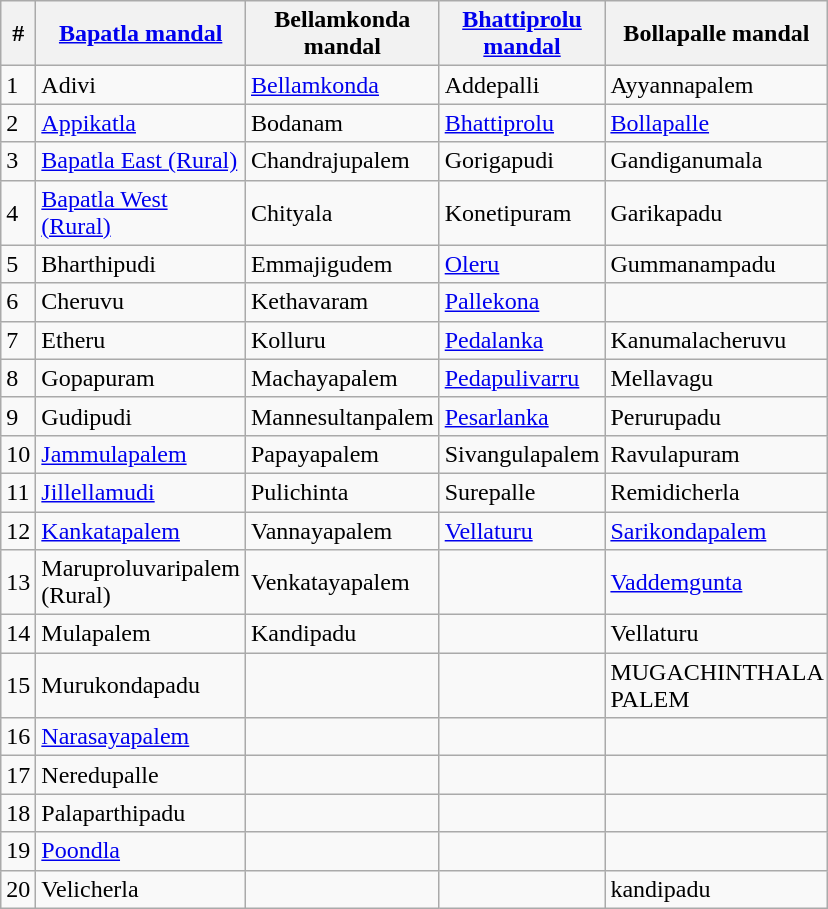<table class="wikitable" width="550pt">
<tr>
<th>#</th>
<th><a href='#'>Bapatla mandal</a></th>
<th>Bellamkonda mandal</th>
<th><a href='#'>Bhattiprolu mandal</a></th>
<th>Bollapalle mandal</th>
</tr>
<tr>
<td>1</td>
<td>Adivi</td>
<td><a href='#'>Bellamkonda</a></td>
<td>Addepalli</td>
<td>Ayyannapalem</td>
</tr>
<tr>
<td>2</td>
<td><a href='#'>Appikatla</a></td>
<td>Bodanam</td>
<td><a href='#'>Bhattiprolu</a></td>
<td><a href='#'>Bollapalle</a></td>
</tr>
<tr>
<td>3</td>
<td><a href='#'>Bapatla East (Rural)</a></td>
<td>Chandrajupalem</td>
<td>Gorigapudi</td>
<td>Gandiganumala</td>
</tr>
<tr>
<td>4</td>
<td><a href='#'>Bapatla West (Rural)</a></td>
<td>Chityala</td>
<td>Konetipuram</td>
<td>Garikapadu</td>
</tr>
<tr>
<td>5</td>
<td>Bharthipudi</td>
<td>Emmajigudem</td>
<td><a href='#'>Oleru</a></td>
<td>Gummanampadu</td>
</tr>
<tr>
<td>6</td>
<td>Cheruvu</td>
<td>Kethavaram</td>
<td><a href='#'>Pallekona</a></td>
<td></td>
</tr>
<tr>
<td>7</td>
<td>Etheru</td>
<td>Kolluru</td>
<td><a href='#'>Pedalanka</a></td>
<td>Kanumalacheruvu</td>
</tr>
<tr>
<td>8</td>
<td>Gopapuram</td>
<td>Machayapalem</td>
<td><a href='#'>Pedapulivarru</a></td>
<td>Mellavagu</td>
</tr>
<tr>
<td>9</td>
<td>Gudipudi</td>
<td>Mannesultanpalem</td>
<td><a href='#'>Pesarlanka</a></td>
<td>Perurupadu</td>
</tr>
<tr>
<td>10</td>
<td><a href='#'>Jammulapalem</a></td>
<td>Papayapalem</td>
<td>Sivangulapalem</td>
<td>Ravulapuram</td>
</tr>
<tr>
<td>11</td>
<td><a href='#'>Jillellamudi</a></td>
<td>Pulichinta</td>
<td>Surepalle</td>
<td>Remidicherla</td>
</tr>
<tr>
<td>12</td>
<td><a href='#'>Kankatapalem</a></td>
<td>Vannayapalem</td>
<td><a href='#'>Vellaturu</a></td>
<td><a href='#'>Sarikondapalem</a></td>
</tr>
<tr>
<td>13</td>
<td>Maruproluvaripalem (Rural)</td>
<td>Venkatayapalem</td>
<td></td>
<td><a href='#'>Vaddemgunta</a></td>
</tr>
<tr>
<td>14</td>
<td>Mulapalem</td>
<td>Kandipadu</td>
<td></td>
<td>Vellaturu</td>
</tr>
<tr>
<td>15</td>
<td>Murukondapadu</td>
<td></td>
<td></td>
<td>MUGACHINTHALA PALEM</td>
</tr>
<tr>
<td>16</td>
<td><a href='#'>Narasayapalem</a></td>
<td></td>
<td></td>
<td></td>
</tr>
<tr>
<td>17</td>
<td>Neredupalle</td>
<td></td>
<td></td>
<td></td>
</tr>
<tr>
<td>18</td>
<td>Palaparthipadu</td>
<td></td>
<td></td>
<td></td>
</tr>
<tr>
<td>19</td>
<td><a href='#'>Poondla</a></td>
<td></td>
<td></td>
<td></td>
</tr>
<tr>
<td>20</td>
<td>Velicherla</td>
<td></td>
<td></td>
<td>kandipadu</td>
</tr>
</table>
